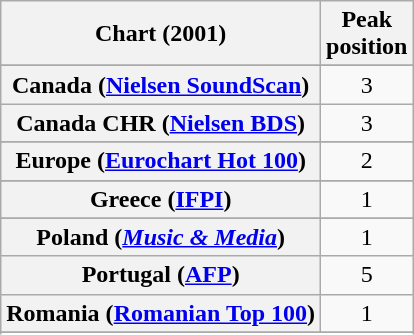<table class="wikitable plainrowheaders sortable" style="text-align:center">
<tr>
<th scope="col">Chart (2001)</th>
<th scope="col">Peak<br>position</th>
</tr>
<tr>
</tr>
<tr>
</tr>
<tr>
</tr>
<tr>
</tr>
<tr>
<th scope="row">Canada (<a href='#'>Nielsen SoundScan</a>)</th>
<td>3</td>
</tr>
<tr>
<th scope="row">Canada CHR (<a href='#'>Nielsen BDS</a>)</th>
<td>3</td>
</tr>
<tr>
</tr>
<tr>
<th scope="row">Europe (<a href='#'>Eurochart Hot 100</a>)</th>
<td>2</td>
</tr>
<tr>
</tr>
<tr>
</tr>
<tr>
</tr>
<tr>
<th scope="row">Greece (<a href='#'>IFPI</a>)</th>
<td>1</td>
</tr>
<tr>
</tr>
<tr>
</tr>
<tr>
</tr>
<tr>
</tr>
<tr>
</tr>
<tr>
</tr>
<tr>
<th scope="row">Poland (<em><a href='#'>Music & Media</a></em>)</th>
<td>1</td>
</tr>
<tr>
<th scope="row">Portugal (<a href='#'>AFP</a>)</th>
<td>5</td>
</tr>
<tr>
<th scope="row">Romania (<a href='#'>Romanian Top 100</a>)</th>
<td>1</td>
</tr>
<tr>
</tr>
<tr>
</tr>
<tr>
</tr>
<tr>
</tr>
<tr>
</tr>
<tr>
</tr>
<tr>
</tr>
<tr>
</tr>
<tr>
</tr>
<tr>
</tr>
<tr>
</tr>
</table>
